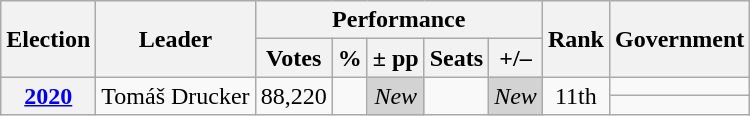<table class=wikitable style=text-align:center>
<tr>
<th rowspan="2"><strong>Election</strong></th>
<th rowspan="2">Leader</th>
<th colspan="5" scope="col">Performance</th>
<th rowspan="2">Rank</th>
<th rowspan="2">Government</th>
</tr>
<tr>
<th>Votes</th>
<th>%</th>
<th>± pp</th>
<th>Seats</th>
<th>+/–</th>
</tr>
<tr>
<th rowspan="2"><a href='#'>2020</a></th>
<td rowspan="2">Tomáš Drucker</td>
<td rowspan="2">88,220</td>
<td rowspan="2"></td>
<td rowspan="2" bgcolor="lightgrey"><em>New</em></td>
<td rowspan="2"></td>
<td rowspan="2" bgcolor="lightgrey"><em>New</em></td>
<td rowspan="2">11th</td>
<td></td>
</tr>
<tr>
<td></td>
</tr>
</table>
